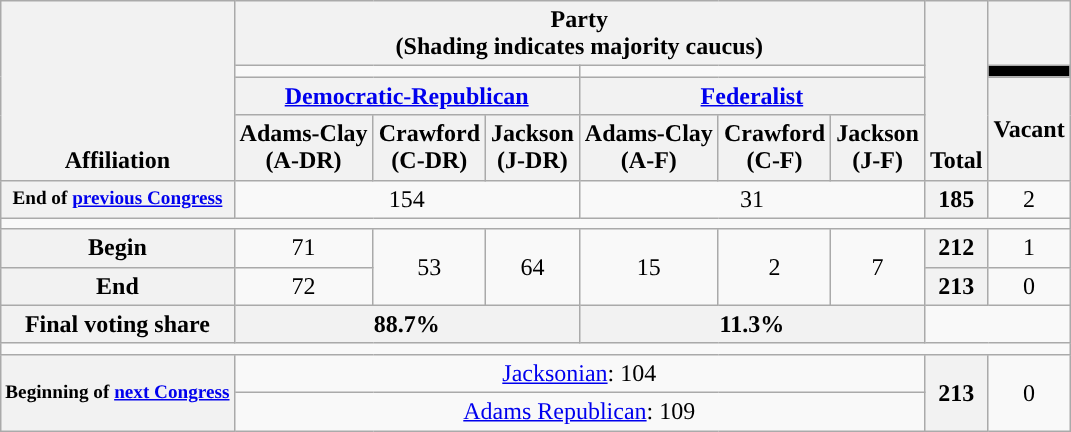<table class=wikitable style="text-align:center">
<tr valign=bottom>
<th rowspan=4>Affiliation</th>
<th colspan=6>Party<div>(Shading indicates majority caucus)</div></th>
<th rowspan=4>Total</th>
<th></th>
</tr>
<tr style="height:5px">
<td colspan=3 style="background-color:"></td>
<td colspan=3 style="background-color:"></td>
<td style="background:black"></td>
</tr>
<tr>
<th colspan=3><a href='#'>Democratic-Republican</a></th>
<th colspan=3><a href='#'>Federalist</a></th>
<th rowspan=2>Vacant</th>
</tr>
<tr>
<th>Adams-Clay<br>(A-DR)</th>
<th>Crawford<br>(C-DR)</th>
<th>Jackson<br>(J-DR)</th>
<th>Adams-Clay<br>(A-F)</th>
<th>Crawford<br>(C-F)</th>
<th>Jackson<br>(J-F)</th>
</tr>
<tr>
<th style="white-space:nowrap; font-size:80%">End of <a href='#'>previous Congress</a></th>
<td colspan=3 >154</td>
<td colspan=3>31</td>
<th>185</th>
<td>2</td>
</tr>
<tr>
<td colspan=9></td>
</tr>
<tr>
<th>Begin</th>
<td>71</td>
<td rowspan=2 >53</td>
<td rowspan=2 >64</td>
<td rowspan=2>15</td>
<td rowspan=2>2</td>
<td rowspan=2>7</td>
<th>212</th>
<td>1</td>
</tr>
<tr>
<th>End</th>
<td>72</td>
<th>213</th>
<td>0</td>
</tr>
<tr>
<th>Final voting share</th>
<th colspan=3 >88.7%</th>
<th colspan=3>11.3%</th>
<td colspan=2></td>
</tr>
<tr>
<td colspan=9></td>
</tr>
<tr>
<th style="white-space:nowrap; font-size:80%" rowspan="2">Beginning of <a href='#'>next Congress</a></th>
<td colspan=6><a href='#'>Jacksonian</a>: 104</td>
<th rowspan=2>213</th>
<td rowspan=2>0</td>
</tr>
<tr>
<td colspan=6 ><a href='#'>Adams Republican</a>: 109</td>
</tr>
</table>
